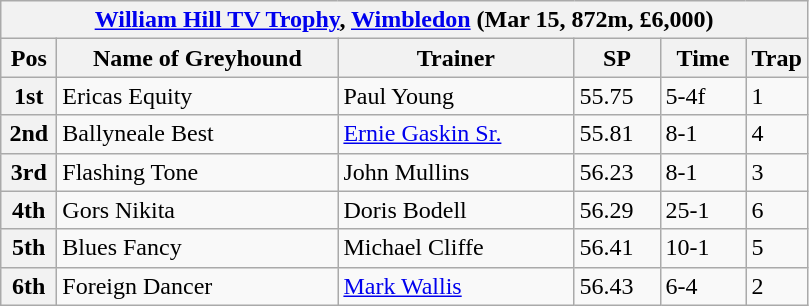<table class="wikitable">
<tr>
<th colspan="6"><a href='#'>William Hill TV Trophy</a>, <a href='#'>Wimbledon</a> (Mar 15, 872m, £6,000)</th>
</tr>
<tr>
<th width=30>Pos</th>
<th width=180>Name of Greyhound</th>
<th width=150>Trainer</th>
<th width=50>SP</th>
<th width=50>Time</th>
<th width=30>Trap</th>
</tr>
<tr>
<th>1st</th>
<td>Ericas Equity</td>
<td>Paul Young</td>
<td>55.75</td>
<td>5-4f</td>
<td>1</td>
</tr>
<tr>
<th>2nd</th>
<td>Ballyneale Best</td>
<td><a href='#'>Ernie Gaskin Sr.</a></td>
<td>55.81</td>
<td>8-1</td>
<td>4</td>
</tr>
<tr>
<th>3rd</th>
<td>Flashing Tone</td>
<td>John Mullins</td>
<td>56.23</td>
<td>8-1</td>
<td>3</td>
</tr>
<tr>
<th>4th</th>
<td>Gors Nikita</td>
<td>Doris Bodell</td>
<td>56.29</td>
<td>25-1</td>
<td>6</td>
</tr>
<tr>
<th>5th</th>
<td>Blues Fancy</td>
<td>Michael Cliffe</td>
<td>56.41</td>
<td>10-1</td>
<td>5</td>
</tr>
<tr>
<th>6th</th>
<td>Foreign Dancer</td>
<td><a href='#'>Mark Wallis</a></td>
<td>56.43</td>
<td>6-4</td>
<td>2</td>
</tr>
</table>
